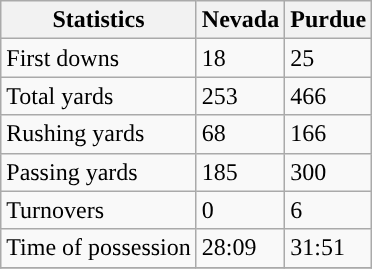<table class="wikitable">
<tr>
<th>Statistics</th>
<th>Nevada</th>
<th>Purdue</th>
</tr>
<tr>
<td>First downs</td>
<td>18</td>
<td>25</td>
</tr>
<tr>
<td>Total yards</td>
<td>253</td>
<td>466</td>
</tr>
<tr>
<td>Rushing yards</td>
<td>68</td>
<td>166</td>
</tr>
<tr>
<td>Passing yards</td>
<td>185</td>
<td>300</td>
</tr>
<tr>
<td>Turnovers</td>
<td>0</td>
<td>6</td>
</tr>
<tr>
<td>Time of possession</td>
<td>28:09</td>
<td>31:51</td>
</tr>
<tr>
</tr>
</table>
